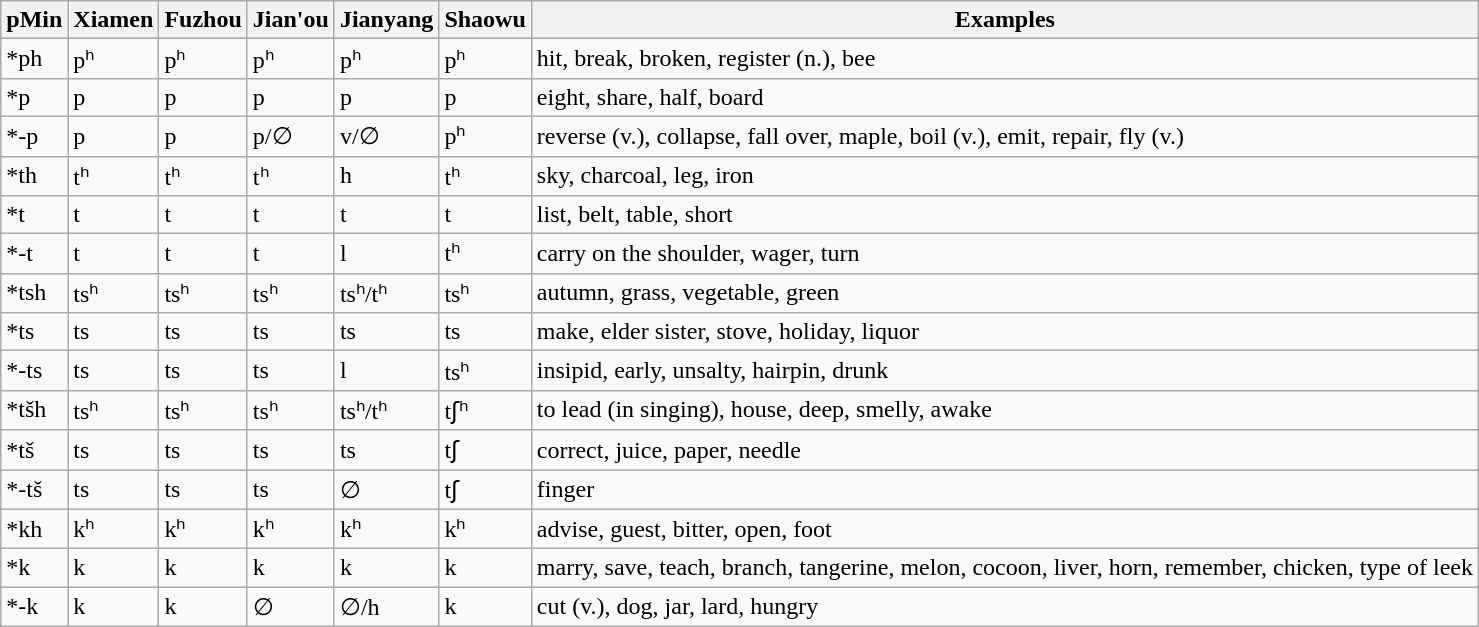<table class="wikitable">
<tr>
<th>pMin</th>
<th>Xiamen</th>
<th>Fuzhou</th>
<th>Jian'ou</th>
<th>Jianyang</th>
<th>Shaowu</th>
<th>Examples</th>
</tr>
<tr>
<td>*ph</td>
<td>pʰ</td>
<td>pʰ</td>
<td>pʰ</td>
<td>pʰ</td>
<td>pʰ</td>
<td> hit,  break, broken,  register (n.),  bee</td>
</tr>
<tr>
<td>*p</td>
<td>p</td>
<td>p</td>
<td>p</td>
<td>p</td>
<td>p</td>
<td> eight,  share,  half,  board</td>
</tr>
<tr>
<td>*-p</td>
<td>p</td>
<td>p</td>
<td>p/∅</td>
<td>v/∅</td>
<td>pʰ</td>
<td> reverse (v.),  collapse, fall over,  maple,  boil (v.),  emit,  repair,  fly (v.)</td>
</tr>
<tr>
<td>*th</td>
<td>tʰ</td>
<td>tʰ</td>
<td>tʰ</td>
<td>h</td>
<td>tʰ</td>
<td> sky,  charcoal,  leg,  iron</td>
</tr>
<tr>
<td>*t</td>
<td>t</td>
<td>t</td>
<td>t</td>
<td>t</td>
<td>t</td>
<td> list,  belt,  table,  short</td>
</tr>
<tr>
<td>*-t</td>
<td>t</td>
<td>t</td>
<td>t</td>
<td>l</td>
<td>tʰ</td>
<td> carry on the shoulder,  wager,  turn</td>
</tr>
<tr>
<td>*tsh</td>
<td>tsʰ</td>
<td>tsʰ</td>
<td>tsʰ</td>
<td>tsʰ/tʰ</td>
<td>tsʰ</td>
<td> autumn,  grass,  vegetable,  green</td>
</tr>
<tr>
<td>*ts</td>
<td>ts</td>
<td>ts</td>
<td>ts</td>
<td>ts</td>
<td>ts</td>
<td> make,  elder sister,  stove,  holiday,  liquor</td>
</tr>
<tr>
<td>*-ts</td>
<td>ts</td>
<td>ts</td>
<td>ts</td>
<td>l</td>
<td>tsʰ</td>
<td> insipid,  early,  unsalty,  hairpin,  drunk</td>
</tr>
<tr>
<td>*tšh</td>
<td>tsʰ</td>
<td>tsʰ</td>
<td>tsʰ</td>
<td>tsʰ/tʰ</td>
<td>tʃʰ</td>
<td> to lead (in singing),  house,  deep,  smelly,  awake</td>
</tr>
<tr>
<td>*tš</td>
<td>ts</td>
<td>ts</td>
<td>ts</td>
<td>ts</td>
<td>tʃ</td>
<td> correct,  juice,  paper,  needle</td>
</tr>
<tr>
<td>*-tš</td>
<td>ts</td>
<td>ts</td>
<td>ts</td>
<td>∅</td>
<td>tʃ</td>
<td> finger</td>
</tr>
<tr>
<td>*kh</td>
<td>kʰ</td>
<td>kʰ</td>
<td>kʰ</td>
<td>kʰ</td>
<td>kʰ</td>
<td> advise,  guest,  bitter,  open,  foot</td>
</tr>
<tr>
<td>*k</td>
<td>k</td>
<td>k</td>
<td>k</td>
<td>k</td>
<td>k</td>
<td> marry,  save,  teach,  branch,  tangerine,  melon,  cocoon,  liver,  horn,  remember,  chicken,  type of leek</td>
</tr>
<tr>
<td>*-k</td>
<td>k</td>
<td>k</td>
<td>∅</td>
<td>∅/h</td>
<td>k</td>
<td> cut (v.),  dog,  jar,  lard,  hungry</td>
</tr>
</table>
